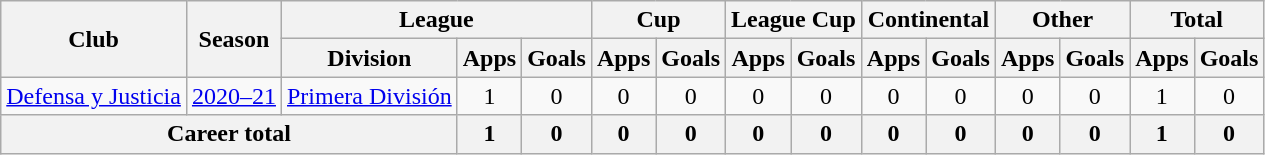<table class="wikitable" style="text-align:center">
<tr>
<th rowspan="2">Club</th>
<th rowspan="2">Season</th>
<th colspan="3">League</th>
<th colspan="2">Cup</th>
<th colspan="2">League Cup</th>
<th colspan="2">Continental</th>
<th colspan="2">Other</th>
<th colspan="2">Total</th>
</tr>
<tr>
<th>Division</th>
<th>Apps</th>
<th>Goals</th>
<th>Apps</th>
<th>Goals</th>
<th>Apps</th>
<th>Goals</th>
<th>Apps</th>
<th>Goals</th>
<th>Apps</th>
<th>Goals</th>
<th>Apps</th>
<th>Goals</th>
</tr>
<tr>
<td rowspan="1"><a href='#'>Defensa y Justicia</a></td>
<td><a href='#'>2020–21</a></td>
<td rowspan="1"><a href='#'>Primera División</a></td>
<td>1</td>
<td>0</td>
<td>0</td>
<td>0</td>
<td>0</td>
<td>0</td>
<td>0</td>
<td>0</td>
<td>0</td>
<td>0</td>
<td>1</td>
<td>0</td>
</tr>
<tr>
<th colspan="3">Career total</th>
<th>1</th>
<th>0</th>
<th>0</th>
<th>0</th>
<th>0</th>
<th>0</th>
<th>0</th>
<th>0</th>
<th>0</th>
<th>0</th>
<th>1</th>
<th>0</th>
</tr>
</table>
